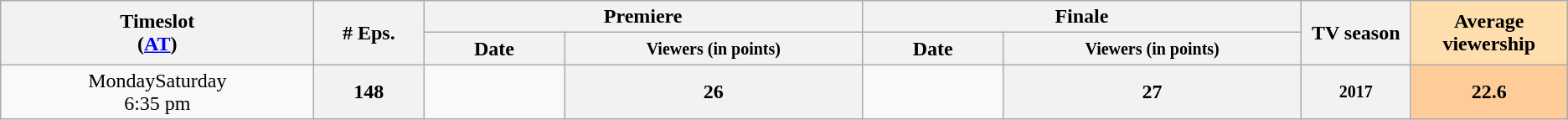<table class="wikitable">
<tr>
<th style="width:20%;" rowspan="2">Timeslot <br> (<a href='#'>AT</a>)</th>
<th style="width:7%;" rowspan="2"># Eps.</th>
<th colspan=2>Premiere</th>
<th colspan=2>Finale</th>
<th style="width:7%;" rowspan="2">TV season</th>
<th style="width:10%; background:#ffdead;" rowspan="2">Average viewership</th>
</tr>
<tr>
<th>Date</th>
<th span style="width:19%; font-size:smaller; line-height:100%;">Viewers (in points)</th>
<th>Date</th>
<th span style="width:19%; font-size:smaller; line-height:100%;">Viewers (in points)</th>
</tr>
<tr>
<td rowspan="1" style="text-align:center;">MondaySaturday <br>6:35 pm</td>
<th>148</th>
<td style="font-size:11px;line-height:110%"></td>
<th>26</th>
<td style="font-size:11px;line-height:110%"></td>
<th>27</th>
<th style="font-size:smaller">2017</th>
<th style="background:#fc9;">22.6</th>
</tr>
</table>
